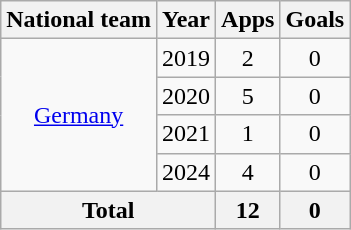<table class="wikitable" style="text-align:center">
<tr>
<th>National team</th>
<th>Year</th>
<th>Apps</th>
<th>Goals</th>
</tr>
<tr>
<td rowspan="4"><a href='#'>Germany</a></td>
<td>2019</td>
<td>2</td>
<td>0</td>
</tr>
<tr>
<td>2020</td>
<td>5</td>
<td>0</td>
</tr>
<tr>
<td>2021</td>
<td>1</td>
<td>0</td>
</tr>
<tr>
<td>2024</td>
<td>4</td>
<td>0</td>
</tr>
<tr>
<th colspan="2">Total</th>
<th>12</th>
<th>0</th>
</tr>
</table>
